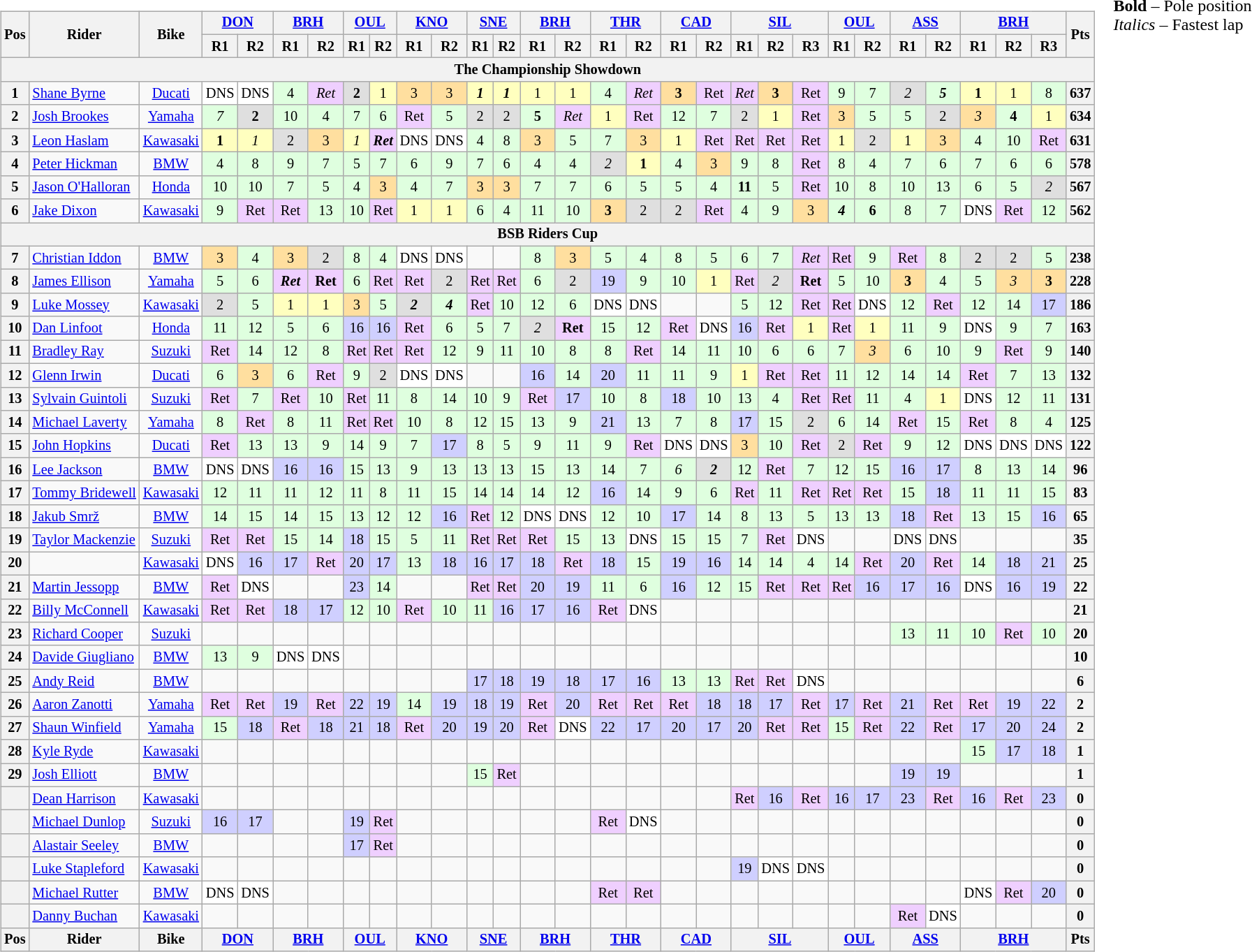<table>
<tr>
<td><br><table class="wikitable" style="font-size: 85%; text-align: center;">
<tr valign="top">
<th valign="middle" rowspan=2>Pos</th>
<th valign="middle" rowspan=2>Rider</th>
<th valign="middle" rowspan=2>Bike</th>
<th colspan=2><a href='#'>DON</a><br></th>
<th colspan=2><a href='#'>BRH</a><br></th>
<th colspan=2><a href='#'>OUL</a><br></th>
<th colspan=2><a href='#'>KNO</a><br></th>
<th colspan=2><a href='#'>SNE</a><br></th>
<th colspan=2><a href='#'>BRH</a><br></th>
<th colspan=2><a href='#'>THR</a><br></th>
<th colspan=2><a href='#'>CAD</a><br></th>
<th colspan=3><a href='#'>SIL</a><br></th>
<th colspan=2><a href='#'>OUL</a><br></th>
<th colspan=2><a href='#'>ASS</a><br></th>
<th colspan=3><a href='#'>BRH</a><br></th>
<th valign="middle" rowspan=2>Pts</th>
</tr>
<tr>
<th>R1</th>
<th>R2</th>
<th>R1</th>
<th>R2</th>
<th>R1</th>
<th>R2</th>
<th>R1</th>
<th>R2</th>
<th>R1</th>
<th>R2</th>
<th>R1</th>
<th>R2</th>
<th>R1</th>
<th>R2</th>
<th>R1</th>
<th>R2</th>
<th>R1</th>
<th>R2</th>
<th>R3</th>
<th>R1</th>
<th>R2</th>
<th>R1</th>
<th>R2</th>
<th>R1</th>
<th>R2</th>
<th>R3</th>
</tr>
<tr>
<th colspan=30>The Championship Showdown</th>
</tr>
<tr>
<th>1</th>
<td align="left"> <a href='#'>Shane Byrne</a></td>
<td><a href='#'>Ducati</a></td>
<td style="background:#ffffff;">DNS</td>
<td style="background:#ffffff;">DNS</td>
<td style="background:#dfffdf;">4</td>
<td style="background:#efcfff;"><em>Ret</em></td>
<td style="background:#dfdfdf;"><strong>2</strong></td>
<td style="background:#ffffbf;">1</td>
<td style="background:#ffdf9f;">3</td>
<td style="background:#ffdf9f;">3</td>
<td style="background:#ffffbf;"><strong><em>1</em></strong></td>
<td style="background:#ffffbf;"><strong><em>1</em></strong></td>
<td style="background:#ffffbf;">1</td>
<td style="background:#ffffbf;">1</td>
<td style="background:#dfffdf;">4</td>
<td style="background:#efcfff;"><em>Ret</em></td>
<td style="background:#ffdf9f;"><strong>3</strong></td>
<td style="background:#efcfff;">Ret</td>
<td style="background:#efcfff;"><em>Ret</em></td>
<td style="background:#ffdf9f;"><strong>3</strong></td>
<td style="background:#efcfff;">Ret</td>
<td style="background:#dfffdf;">9</td>
<td style="background:#dfffdf;">7</td>
<td style="background:#dfdfdf;"><em>2</em></td>
<td style="background:#dfffdf;"><strong><em>5</em></strong></td>
<td style="background:#ffffbf;"><strong>1</strong></td>
<td style="background:#ffffbf;">1</td>
<td style="background:#dfffdf;">8</td>
<th>637</th>
</tr>
<tr>
<th>2</th>
<td align="left"> <a href='#'>Josh Brookes</a></td>
<td><a href='#'>Yamaha</a></td>
<td style="background:#dfffdf;"><em>7</em></td>
<td style="background:#dfdfdf;"><strong>2</strong></td>
<td style="background:#dfffdf;">10</td>
<td style="background:#dfffdf;">4</td>
<td style="background:#dfffdf;">7</td>
<td style="background:#dfffdf;">6</td>
<td style="background:#efcfff;">Ret</td>
<td style="background:#dfffdf;">5</td>
<td style="background:#dfdfdf;">2</td>
<td style="background:#dfdfdf;">2</td>
<td style="background:#dfffdf;"><strong>5</strong></td>
<td style="background:#efcfff;"><em>Ret</em></td>
<td style="background:#ffffbf;">1</td>
<td style="background:#efcfff;">Ret</td>
<td style="background:#dfffdf;">12</td>
<td style="background:#dfffdf;">7</td>
<td style="background:#dfdfdf;">2</td>
<td style="background:#ffffbf;">1</td>
<td style="background:#efcfff;">Ret</td>
<td style="background:#ffdf9f;">3</td>
<td style="background:#dfffdf;">5</td>
<td style="background:#dfffdf;">5</td>
<td style="background:#dfdfdf;">2</td>
<td style="background:#ffdf9f;"><em>3</em></td>
<td style="background:#dfffdf;"><strong>4</strong></td>
<td style="background:#ffffbf;">1</td>
<th>634</th>
</tr>
<tr>
<th>3</th>
<td align="left"> <a href='#'>Leon Haslam</a></td>
<td><a href='#'>Kawasaki</a></td>
<td style="background:#ffffbf;"><strong>1</strong></td>
<td style="background:#ffffbf;"><em>1</em></td>
<td style="background:#dfdfdf;">2</td>
<td style="background:#ffdf9f;">3</td>
<td style="background:#ffffbf;"><em>1</em></td>
<td style="background:#efcfff;"><strong><em>Ret</em></strong></td>
<td style="background:#ffffff;">DNS</td>
<td style="background:#ffffff;">DNS</td>
<td style="background:#dfffdf;">4</td>
<td style="background:#dfffdf;">8</td>
<td style="background:#ffdf9f;">3</td>
<td style="background:#dfffdf;">5</td>
<td style="background:#dfffdf;">7</td>
<td style="background:#ffdf9f;">3</td>
<td style="background:#ffffbf;">1</td>
<td style="background:#efcfff;">Ret</td>
<td style="background:#efcfff;">Ret</td>
<td style="background:#efcfff;">Ret</td>
<td style="background:#efcfff;">Ret</td>
<td style="background:#ffffbf;">1</td>
<td style="background:#dfdfdf;">2</td>
<td style="background:#ffffbf;">1</td>
<td style="background:#ffdf9f;">3</td>
<td style="background:#dfffdf;">4</td>
<td style="background:#dfffdf;">10</td>
<td style="background:#efcfff;">Ret</td>
<th>631</th>
</tr>
<tr>
<th>4</th>
<td align="left"> <a href='#'>Peter Hickman</a></td>
<td><a href='#'>BMW</a></td>
<td style="background:#dfffdf;">4</td>
<td style="background:#dfffdf;">8</td>
<td style="background:#dfffdf;">9</td>
<td style="background:#dfffdf;">7</td>
<td style="background:#dfffdf;">5</td>
<td style="background:#dfffdf;">7</td>
<td style="background:#dfffdf;">6</td>
<td style="background:#dfffdf;">9</td>
<td style="background:#dfffdf;">7</td>
<td style="background:#dfffdf;">6</td>
<td style="background:#dfffdf;">4</td>
<td style="background:#dfffdf;">4</td>
<td style="background:#dfdfdf;"><em>2</em></td>
<td style="background:#ffffbf;"><strong>1</strong></td>
<td style="background:#dfffdf;">4</td>
<td style="background:#ffdf9f;">3</td>
<td style="background:#dfffdf;">9</td>
<td style="background:#dfffdf;">8</td>
<td style="background:#efcfff;">Ret</td>
<td style="background:#dfffdf;">8</td>
<td style="background:#dfffdf;">4</td>
<td style="background:#dfffdf;">7</td>
<td style="background:#dfffdf;">6</td>
<td style="background:#dfffdf;">7</td>
<td style="background:#dfffdf;">6</td>
<td style="background:#dfffdf;">6</td>
<th>578</th>
</tr>
<tr>
<th>5</th>
<td align="left"> <a href='#'>Jason O'Halloran</a></td>
<td><a href='#'>Honda</a></td>
<td style="background:#dfffdf;">10</td>
<td style="background:#dfffdf;">10</td>
<td style="background:#dfffdf;">7</td>
<td style="background:#dfffdf;">5</td>
<td style="background:#dfffdf;">4</td>
<td style="background:#ffdf9f;">3</td>
<td style="background:#dfffdf;">4</td>
<td style="background:#dfffdf;">7</td>
<td style="background:#ffdf9f;">3</td>
<td style="background:#ffdf9f;">3</td>
<td style="background:#dfffdf;">7</td>
<td style="background:#dfffdf;">7</td>
<td style="background:#dfffdf;">6</td>
<td style="background:#dfffdf;">5</td>
<td style="background:#dfffdf;">5</td>
<td style="background:#dfffdf;">4</td>
<td style="background:#dfffdf;"><strong>11</strong></td>
<td style="background:#dfffdf;">5</td>
<td style="background:#efcfff;">Ret</td>
<td style="background:#dfffdf;">10</td>
<td style="background:#dfffdf;">8</td>
<td style="background:#dfffdf;">10</td>
<td style="background:#dfffdf;">13</td>
<td style="background:#dfffdf;">6</td>
<td style="background:#dfffdf;">5</td>
<td style="background:#dfdfdf;"><em>2</em></td>
<th>567</th>
</tr>
<tr>
<th>6</th>
<td align="left"> <a href='#'>Jake Dixon</a></td>
<td><a href='#'>Kawasaki</a></td>
<td style="background:#dfffdf;">9</td>
<td style="background:#efcfff;">Ret</td>
<td style="background:#efcfff;">Ret</td>
<td style="background:#dfffdf;">13</td>
<td style="background:#dfffdf;">10</td>
<td style="background:#efcfff;">Ret</td>
<td style="background:#ffffbf;">1</td>
<td style="background:#ffffbf;">1</td>
<td style="background:#dfffdf;">6</td>
<td style="background:#dfffdf;">4</td>
<td style="background:#dfffdf;">11</td>
<td style="background:#dfffdf;">10</td>
<td style="background:#ffdf9f;"><strong>3</strong></td>
<td style="background:#dfdfdf;">2</td>
<td style="background:#dfdfdf;">2</td>
<td style="background:#efcfff;">Ret</td>
<td style="background:#dfffdf;">4</td>
<td style="background:#dfffdf;">9</td>
<td style="background:#ffdf9f;">3</td>
<td style="background:#dfffdf;"><strong><em>4</em></strong></td>
<td style="background:#dfffdf;"><strong>6</strong></td>
<td style="background:#dfffdf;">8</td>
<td style="background:#dfffdf;">7</td>
<td style="background:#ffffff;">DNS</td>
<td style="background:#efcfff;">Ret</td>
<td style="background:#dfffdf;">12</td>
<th>562</th>
</tr>
<tr>
<th colspan="30">BSB Riders Cup</th>
</tr>
<tr>
<th>7</th>
<td align="left"> <a href='#'>Christian Iddon</a></td>
<td><a href='#'>BMW</a></td>
<td style="background:#ffdf9f;">3</td>
<td style="background:#dfffdf;">4</td>
<td style="background:#ffdf9f;">3</td>
<td style="background:#dfdfdf;">2</td>
<td style="background:#dfffdf;">8</td>
<td style="background:#dfffdf;">4</td>
<td style="background:#ffffff;">DNS</td>
<td style="background:#ffffff;">DNS</td>
<td></td>
<td></td>
<td style="background:#dfffdf;">8</td>
<td style="background:#ffdf9f;">3</td>
<td style="background:#dfffdf;">5</td>
<td style="background:#dfffdf;">4</td>
<td style="background:#dfffdf;">8</td>
<td style="background:#dfffdf;">5</td>
<td style="background:#dfffdf;">6</td>
<td style="background:#dfffdf;">7</td>
<td style="background:#efcfff;"><em>Ret</em></td>
<td style="background:#efcfff;">Ret</td>
<td style="background:#dfffdf;">9</td>
<td style="background:#efcfff;">Ret</td>
<td style="background:#dfffdf;">8</td>
<td style="background:#dfdfdf;">2</td>
<td style="background:#dfdfdf;">2</td>
<td style="background:#dfffdf;">5</td>
<th>238</th>
</tr>
<tr>
<th>8</th>
<td align="left"> <a href='#'>James Ellison</a></td>
<td><a href='#'>Yamaha</a></td>
<td style="background:#dfffdf;">5</td>
<td style="background:#dfffdf;">6</td>
<td style="background:#efcfff;"><strong><em>Ret</em></strong></td>
<td style="background:#efcfff;"><strong>Ret</strong></td>
<td style="background:#dfffdf;">6</td>
<td style="background:#efcfff;">Ret</td>
<td style="background:#efcfff;">Ret</td>
<td style="background:#dfdfdf;">2</td>
<td style="background:#efcfff;">Ret</td>
<td style="background:#efcfff;">Ret</td>
<td style="background:#dfffdf;">6</td>
<td style="background:#dfdfdf;">2</td>
<td style="background:#cfcfff;">19</td>
<td style="background:#dfffdf;">9</td>
<td style="background:#dfffdf;">10</td>
<td style="background:#ffffbf;">1</td>
<td style="background:#efcfff;">Ret</td>
<td style="background:#dfdfdf;"><em>2</em></td>
<td style="background:#efcfff;"><strong>Ret</strong></td>
<td style="background:#dfffdf;">5</td>
<td style="background:#dfffdf;">10</td>
<td style="background:#ffdf9f;"><strong>3</strong></td>
<td style="background:#dfffdf;">4</td>
<td style="background:#dfffdf;">5</td>
<td style="background:#ffdf9f;"><em>3</em></td>
<td style="background:#ffdf9f;"><strong>3</strong></td>
<th>228</th>
</tr>
<tr>
<th>9</th>
<td align="left"> <a href='#'>Luke Mossey</a></td>
<td><a href='#'>Kawasaki</a></td>
<td style="background:#dfdfdf;">2</td>
<td style="background:#dfffdf;">5</td>
<td style="background:#ffffbf;">1</td>
<td style="background:#ffffbf;">1</td>
<td style="background:#ffdf9f;">3</td>
<td style="background:#dfffdf;">5</td>
<td style="background:#dfdfdf;"><strong><em>2</em></strong></td>
<td style="background:#dfffdf;"><strong><em>4</em></strong></td>
<td style="background:#efcfff;">Ret</td>
<td style="background:#dfffdf;">10</td>
<td style="background:#dfffdf;">12</td>
<td style="background:#dfffdf;">6</td>
<td style="background:#ffffff;">DNS</td>
<td style="background:#ffffff;">DNS</td>
<td></td>
<td></td>
<td style="background:#dfffdf;">5</td>
<td style="background:#dfffdf;">12</td>
<td style="background:#efcfff;">Ret</td>
<td style="background:#efcfff;">Ret</td>
<td style="background:#ffffff;">DNS</td>
<td style="background:#dfffdf;">12</td>
<td style="background:#efcfff;">Ret</td>
<td style="background:#dfffdf;">12</td>
<td style="background:#dfffdf;">14</td>
<td style="background:#cfcfff;">17</td>
<th>186</th>
</tr>
<tr>
<th>10</th>
<td align="left"> <a href='#'>Dan Linfoot</a></td>
<td><a href='#'>Honda</a></td>
<td style="background:#dfffdf;">11</td>
<td style="background:#dfffdf;">12</td>
<td style="background:#dfffdf;">5</td>
<td style="background:#dfffdf;">6</td>
<td style="background:#cfcfff;">16</td>
<td style="background:#cfcfff;">16</td>
<td style="background:#efcfff;">Ret</td>
<td style="background:#dfffdf;">6</td>
<td style="background:#dfffdf;">5</td>
<td style="background:#dfffdf;">7</td>
<td style="background:#dfdfdf;"><em>2</em></td>
<td style="background:#efcfff;"><strong>Ret</strong></td>
<td style="background:#dfffdf;">15</td>
<td style="background:#dfffdf;">12</td>
<td style="background:#efcfff;">Ret</td>
<td style="background:#ffffff;">DNS</td>
<td style="background:#cfcfff;">16</td>
<td style="background:#efcfff;">Ret</td>
<td style="background:#ffffbf;">1</td>
<td style="background:#efcfff;">Ret</td>
<td style="background:#ffffbf;">1</td>
<td style="background:#dfffdf;">11</td>
<td style="background:#dfffdf;">9</td>
<td style="background:#ffffff;">DNS</td>
<td style="background:#dfffdf;">9</td>
<td style="background:#dfffdf;">7</td>
<th>163</th>
</tr>
<tr>
<th>11</th>
<td align="left"> <a href='#'>Bradley Ray</a></td>
<td><a href='#'>Suzuki</a></td>
<td style="background:#efcfff;">Ret</td>
<td style="background:#dfffdf;">14</td>
<td style="background:#dfffdf;">12</td>
<td style="background:#dfffdf;">8</td>
<td style="background:#efcfff;">Ret</td>
<td style="background:#efcfff;">Ret</td>
<td style="background:#efcfff;">Ret</td>
<td style="background:#dfffdf;">12</td>
<td style="background:#dfffdf;">9</td>
<td style="background:#dfffdf;">11</td>
<td style="background:#dfffdf;">10</td>
<td style="background:#dfffdf;">8</td>
<td style="background:#dfffdf;">8</td>
<td style="background:#efcfff;">Ret</td>
<td style="background:#dfffdf;">14</td>
<td style="background:#dfffdf;">11</td>
<td style="background:#dfffdf;">10</td>
<td style="background:#dfffdf;">6</td>
<td style="background:#dfffdf;">6</td>
<td style="background:#dfffdf;">7</td>
<td style="background:#ffdf9f;"><em>3</em></td>
<td style="background:#dfffdf;">6</td>
<td style="background:#dfffdf;">10</td>
<td style="background:#dfffdf;">9</td>
<td style="background:#efcfff;">Ret</td>
<td style="background:#dfffdf;">9</td>
<th>140</th>
</tr>
<tr>
<th>12</th>
<td align="left"> <a href='#'>Glenn Irwin</a></td>
<td><a href='#'>Ducati</a></td>
<td style="background:#dfffdf;">6</td>
<td style="background:#ffdf9f;">3</td>
<td style="background:#dfffdf;">6</td>
<td style="background:#efcfff;">Ret</td>
<td style="background:#dfffdf;">9</td>
<td style="background:#dfdfdf;">2</td>
<td style="background:#ffffff;">DNS</td>
<td style="background:#ffffff;">DNS</td>
<td></td>
<td></td>
<td style="background:#cfcfff;">16</td>
<td style="background:#dfffdf;">14</td>
<td style="background:#cfcfff;">20</td>
<td style="background:#dfffdf;">11</td>
<td style="background:#dfffdf;">11</td>
<td style="background:#dfffdf;">9</td>
<td style="background:#ffffbf;">1</td>
<td style="background:#efcfff;">Ret</td>
<td style="background:#efcfff;">Ret</td>
<td style="background:#dfffdf;">11</td>
<td style="background:#dfffdf;">12</td>
<td style="background:#dfffdf;">14</td>
<td style="background:#dfffdf;">14</td>
<td style="background:#efcfff;">Ret</td>
<td style="background:#dfffdf;">7</td>
<td style="background:#dfffdf;">13</td>
<th>132</th>
</tr>
<tr>
<th>13</th>
<td align="left"> <a href='#'>Sylvain Guintoli</a></td>
<td><a href='#'>Suzuki</a></td>
<td style="background:#efcfff;">Ret</td>
<td style="background:#dfffdf;">7</td>
<td style="background:#efcfff;">Ret</td>
<td style="background:#dfffdf;">10</td>
<td style="background:#efcfff;">Ret</td>
<td style="background:#dfffdf;">11</td>
<td style="background:#dfffdf;">8</td>
<td style="background:#dfffdf;">14</td>
<td style="background:#dfffdf;">10</td>
<td style="background:#dfffdf;">9</td>
<td style="background:#efcfff;">Ret</td>
<td style="background:#cfcfff;">17</td>
<td style="background:#dfffdf;">10</td>
<td style="background:#dfffdf;">8</td>
<td style="background:#cfcfff;">18</td>
<td style="background:#dfffdf;">10</td>
<td style="background:#dfffdf;">13</td>
<td style="background:#dfffdf;">4</td>
<td style="background:#efcfff;">Ret</td>
<td style="background:#efcfff;">Ret</td>
<td style="background:#dfffdf;">11</td>
<td style="background:#dfffdf;">4</td>
<td style="background:#ffffbf;">1</td>
<td style="background:#ffffff;">DNS</td>
<td style="background:#dfffdf;">12</td>
<td style="background:#dfffdf;">11</td>
<th>131</th>
</tr>
<tr>
<th>14</th>
<td align="left"> <a href='#'>Michael Laverty</a></td>
<td><a href='#'>Yamaha</a></td>
<td style="background:#dfffdf;">8</td>
<td style="background:#efcfff;">Ret</td>
<td style="background:#dfffdf;">8</td>
<td style="background:#dfffdf;">11</td>
<td style="background:#efcfff;">Ret</td>
<td style="background:#efcfff;">Ret</td>
<td style="background:#dfffdf;">10</td>
<td style="background:#dfffdf;">8</td>
<td style="background:#dfffdf;">12</td>
<td style="background:#dfffdf;">15</td>
<td style="background:#dfffdf;">13</td>
<td style="background:#dfffdf;">9</td>
<td style="background:#cfcfff;">21</td>
<td style="background:#dfffdf;">13</td>
<td style="background:#dfffdf;">7</td>
<td style="background:#dfffdf;">8</td>
<td style="background:#cfcfff;">17</td>
<td style="background:#dfffdf;">15</td>
<td style="background:#dfdfdf;">2</td>
<td style="background:#dfffdf;">6</td>
<td style="background:#dfffdf;">14</td>
<td style="background:#efcfff;">Ret</td>
<td style="background:#dfffdf;">15</td>
<td style="background:#efcfff;">Ret</td>
<td style="background:#dfffdf;">8</td>
<td style="background:#dfffdf;">4</td>
<th>125</th>
</tr>
<tr>
<th>15</th>
<td align="left"> <a href='#'>John Hopkins</a></td>
<td><a href='#'>Ducati</a></td>
<td style="background:#efcfff;">Ret</td>
<td style="background:#dfffdf;">13</td>
<td style="background:#dfffdf;">13</td>
<td style="background:#dfffdf;">9</td>
<td style="background:#dfffdf;">14</td>
<td style="background:#dfffdf;">9</td>
<td style="background:#dfffdf;">7</td>
<td style="background:#cfcfff;">17</td>
<td style="background:#dfffdf;">8</td>
<td style="background:#dfffdf;">5</td>
<td style="background:#dfffdf;">9</td>
<td style="background:#dfffdf;">11</td>
<td style="background:#dfffdf;">9</td>
<td style="background:#efcfff;">Ret</td>
<td style="background:#ffffff;">DNS</td>
<td style="background:#ffffff;">DNS</td>
<td style="background:#ffdf9f;">3</td>
<td style="background:#dfffdf;">10</td>
<td style="background:#efcfff;">Ret</td>
<td style="background:#dfdfdf;">2</td>
<td style="background:#efcfff;">Ret</td>
<td style="background:#dfffdf;">9</td>
<td style="background:#dfffdf;">12</td>
<td style="background:#ffffff;">DNS</td>
<td style="background:#ffffff;">DNS</td>
<td style="background:#ffffff;">DNS</td>
<th>122</th>
</tr>
<tr>
<th>16</th>
<td align="left"> <a href='#'>Lee Jackson</a></td>
<td><a href='#'>BMW</a></td>
<td style="background:#ffffff;">DNS</td>
<td style="background:#ffffff;">DNS</td>
<td style="background:#cfcfff;">16</td>
<td style="background:#cfcfff;">16</td>
<td style="background:#dfffdf;">15</td>
<td style="background:#dfffdf;">13</td>
<td style="background:#dfffdf;">9</td>
<td style="background:#dfffdf;">13</td>
<td style="background:#dfffdf;">13</td>
<td style="background:#dfffdf;">13</td>
<td style="background:#dfffdf;">15</td>
<td style="background:#dfffdf;">13</td>
<td style="background:#dfffdf;">14</td>
<td style="background:#dfffdf;">7</td>
<td style="background:#dfffdf;"><em>6</em></td>
<td style="background:#dfdfdf;"><strong><em>2</em></strong></td>
<td style="background:#dfffdf;">12</td>
<td style="background:#efcfff;">Ret</td>
<td style="background:#dfffdf;">7</td>
<td style="background:#dfffdf;">12</td>
<td style="background:#dfffdf;">15</td>
<td style="background:#cfcfff;">16</td>
<td style="background:#cfcfff;">17</td>
<td style="background:#dfffdf;">8</td>
<td style="background:#dfffdf;">13</td>
<td style="background:#dfffdf;">14</td>
<th>96</th>
</tr>
<tr>
<th>17</th>
<td align="left"> <a href='#'>Tommy Bridewell</a></td>
<td><a href='#'>Kawasaki</a></td>
<td style="background:#dfffdf;">12</td>
<td style="background:#dfffdf;">11</td>
<td style="background:#dfffdf;">11</td>
<td style="background:#dfffdf;">12</td>
<td style="background:#dfffdf;">11</td>
<td style="background:#dfffdf;">8</td>
<td style="background:#dfffdf;">11</td>
<td style="background:#dfffdf;">15</td>
<td style="background:#dfffdf;">14</td>
<td style="background:#dfffdf;">14</td>
<td style="background:#dfffdf;">14</td>
<td style="background:#dfffdf;">12</td>
<td style="background:#cfcfff;">16</td>
<td style="background:#dfffdf;">14</td>
<td style="background:#dfffdf;">9</td>
<td style="background:#dfffdf;">6</td>
<td style="background:#efcfff;">Ret</td>
<td style="background:#dfffdf;">11</td>
<td style="background:#efcfff;">Ret</td>
<td style="background:#efcfff;">Ret</td>
<td style="background:#efcfff;">Ret</td>
<td style="background:#dfffdf;">15</td>
<td style="background:#cfcfff;">18</td>
<td style="background:#dfffdf;">11</td>
<td style="background:#dfffdf;">11</td>
<td style="background:#dfffdf;">15</td>
<th>83</th>
</tr>
<tr>
<th>18</th>
<td align="left"> <a href='#'>Jakub Smrž</a></td>
<td><a href='#'>BMW</a></td>
<td style="background:#dfffdf;">14</td>
<td style="background:#dfffdf;">15</td>
<td style="background:#dfffdf;">14</td>
<td style="background:#dfffdf;">15</td>
<td style="background:#dfffdf;">13</td>
<td style="background:#dfffdf;">12</td>
<td style="background:#dfffdf;">12</td>
<td style="background:#cfcfff;">16</td>
<td style="background:#efcfff;">Ret</td>
<td style="background:#dfffdf;">12</td>
<td style="background:#ffffff;">DNS</td>
<td style="background:#ffffff;">DNS</td>
<td style="background:#dfffdf;">12</td>
<td style="background:#dfffdf;">10</td>
<td style="background:#cfcfff;">17</td>
<td style="background:#dfffdf;">14</td>
<td style="background:#dfffdf;">8</td>
<td style="background:#dfffdf;">13</td>
<td style="background:#dfffdf;">5</td>
<td style="background:#dfffdf;">13</td>
<td style="background:#dfffdf;">13</td>
<td style="background:#cfcfff;">18</td>
<td style="background:#efcfff;">Ret</td>
<td style="background:#dfffdf;">13</td>
<td style="background:#dfffdf;">15</td>
<td style="background:#cfcfff;">16</td>
<th>65</th>
</tr>
<tr>
<th>19</th>
<td align="left"> <a href='#'>Taylor Mackenzie</a></td>
<td><a href='#'>Suzuki</a></td>
<td style="background:#efcfff;">Ret</td>
<td style="background:#efcfff;">Ret</td>
<td style="background:#dfffdf;">15</td>
<td style="background:#dfffdf;">14</td>
<td style="background:#cfcfff;">18</td>
<td style="background:#dfffdf;">15</td>
<td style="background:#dfffdf;">5</td>
<td style="background:#dfffdf;">11</td>
<td style="background:#efcfff;">Ret</td>
<td style="background:#efcfff;">Ret</td>
<td style="background:#efcfff;">Ret</td>
<td style="background:#dfffdf;">15</td>
<td style="background:#dfffdf;">13</td>
<td style="background:#ffffff;">DNS</td>
<td style="background:#dfffdf;">15</td>
<td style="background:#dfffdf;">15</td>
<td style="background:#dfffdf;">7</td>
<td style="background:#efcfff;">Ret</td>
<td style="background:#ffffff;">DNS</td>
<td></td>
<td></td>
<td style="background:#ffffff;">DNS</td>
<td style="background:#ffffff;">DNS</td>
<td></td>
<td></td>
<td></td>
<th>35</th>
</tr>
<tr>
<th>20</th>
<td align="left"></td>
<td><a href='#'>Kawasaki</a></td>
<td style="background:#ffffff;">DNS</td>
<td style="background:#cfcfff;">16</td>
<td style="background:#cfcfff;">17</td>
<td style="background:#efcfff;">Ret</td>
<td style="background:#cfcfff;">20</td>
<td style="background:#cfcfff;">17</td>
<td style="background:#dfffdf;">13</td>
<td style="background:#cfcfff;">18</td>
<td style="background:#cfcfff;">16</td>
<td style="background:#cfcfff;">17</td>
<td style="background:#cfcfff;">18</td>
<td style="background:#efcfff;">Ret</td>
<td style="background:#cfcfff;">18</td>
<td style="background:#dfffdf;">15</td>
<td style="background:#cfcfff;">19</td>
<td style="background:#cfcfff;">16</td>
<td style="background:#dfffdf;">14</td>
<td style="background:#dfffdf;">14</td>
<td style="background:#dfffdf;">4</td>
<td style="background:#dfffdf;">14</td>
<td style="background:#efcfff;">Ret</td>
<td style="background:#cfcfff;">20</td>
<td style="background:#efcfff;">Ret</td>
<td style="background:#dfffdf;">14</td>
<td style="background:#cfcfff;">18</td>
<td style="background:#cfcfff;">21</td>
<th>25</th>
</tr>
<tr>
<th>21</th>
<td align="left"> <a href='#'>Martin Jessopp</a></td>
<td><a href='#'>BMW</a></td>
<td style="background:#efcfff;">Ret</td>
<td style="background:#ffffff;">DNS</td>
<td></td>
<td></td>
<td style="background:#cfcfff;">23</td>
<td style="background:#dfffdf;">14</td>
<td></td>
<td></td>
<td style="background:#efcfff;">Ret</td>
<td style="background:#efcfff;">Ret</td>
<td style="background:#cfcfff;">20</td>
<td style="background:#cfcfff;">19</td>
<td style="background:#dfffdf;">11</td>
<td style="background:#dfffdf;">6</td>
<td style="background:#cfcfff;">16</td>
<td style="background:#dfffdf;">12</td>
<td style="background:#dfffdf;">15</td>
<td style="background:#efcfff;">Ret</td>
<td style="background:#efcfff;">Ret</td>
<td style="background:#efcfff;">Ret</td>
<td style="background:#cfcfff;">16</td>
<td style="background:#cfcfff;">17</td>
<td style="background:#cfcfff;">16</td>
<td style="background:#ffffff;">DNS</td>
<td style="background:#cfcfff;">16</td>
<td style="background:#cfcfff;">19</td>
<th>22</th>
</tr>
<tr>
<th>22</th>
<td align="left"> <a href='#'>Billy McConnell</a></td>
<td><a href='#'>Kawasaki</a></td>
<td style="background:#efcfff;">Ret</td>
<td style="background:#efcfff;">Ret</td>
<td style="background:#cfcfff;">18</td>
<td style="background:#cfcfff;">17</td>
<td style="background:#dfffdf;">12</td>
<td style="background:#dfffdf;">10</td>
<td style="background:#efcfff;">Ret</td>
<td style="background:#dfffdf;">10</td>
<td style="background:#dfffdf;">11</td>
<td style="background:#cfcfff;">16</td>
<td style="background:#cfcfff;">17</td>
<td style="background:#cfcfff;">16</td>
<td style="background:#efcfff;">Ret</td>
<td style="background:#ffffff;">DNS</td>
<td></td>
<td></td>
<td></td>
<td></td>
<td></td>
<td></td>
<td></td>
<td></td>
<td></td>
<td></td>
<td></td>
<td></td>
<th>21</th>
</tr>
<tr>
<th>23</th>
<td align="left"> <a href='#'>Richard Cooper</a></td>
<td><a href='#'>Suzuki</a></td>
<td></td>
<td></td>
<td></td>
<td></td>
<td></td>
<td></td>
<td></td>
<td></td>
<td></td>
<td></td>
<td></td>
<td></td>
<td></td>
<td></td>
<td></td>
<td></td>
<td></td>
<td></td>
<td></td>
<td></td>
<td></td>
<td style="background:#dfffdf;">13</td>
<td style="background:#dfffdf;">11</td>
<td style="background:#dfffdf;">10</td>
<td style="background:#efcfff;">Ret</td>
<td style="background:#dfffdf;">10</td>
<th>20</th>
</tr>
<tr>
<th>24</th>
<td align="left"> <a href='#'>Davide Giugliano</a></td>
<td><a href='#'>BMW</a></td>
<td style="background:#dfffdf;">13</td>
<td style="background:#dfffdf;">9</td>
<td style="background:#ffffff;">DNS</td>
<td style="background:#ffffff;">DNS</td>
<td></td>
<td></td>
<td></td>
<td></td>
<td></td>
<td></td>
<td></td>
<td></td>
<td></td>
<td></td>
<td></td>
<td></td>
<td></td>
<td></td>
<td></td>
<td></td>
<td></td>
<td></td>
<td></td>
<td></td>
<td></td>
<td></td>
<th>10</th>
</tr>
<tr>
<th>25</th>
<td align="left"> <a href='#'>Andy Reid</a></td>
<td><a href='#'>BMW</a></td>
<td></td>
<td></td>
<td></td>
<td></td>
<td></td>
<td></td>
<td></td>
<td></td>
<td style="background:#cfcfff;">17</td>
<td style="background:#cfcfff;">18</td>
<td style="background:#cfcfff;">19</td>
<td style="background:#cfcfff;">18</td>
<td style="background:#cfcfff;">17</td>
<td style="background:#cfcfff;">16</td>
<td style="background:#dfffdf;">13</td>
<td style="background:#dfffdf;">13</td>
<td style="background:#efcfff;">Ret</td>
<td style="background:#efcfff;">Ret</td>
<td style="background:#ffffff;">DNS</td>
<td></td>
<td></td>
<td></td>
<td></td>
<td></td>
<td></td>
<td></td>
<th>6</th>
</tr>
<tr>
<th>26</th>
<td align="left"> <a href='#'>Aaron Zanotti</a></td>
<td><a href='#'>Yamaha</a></td>
<td style="background:#efcfff;">Ret</td>
<td style="background:#efcfff;">Ret</td>
<td style="background:#cfcfff;">19</td>
<td style="background:#efcfff;">Ret</td>
<td style="background:#cfcfff;">22</td>
<td style="background:#cfcfff;">19</td>
<td style="background:#dfffdf;">14</td>
<td style="background:#cfcfff;">19</td>
<td style="background:#cfcfff;">18</td>
<td style="background:#cfcfff;">19</td>
<td style="background:#efcfff;">Ret</td>
<td style="background:#cfcfff;">20</td>
<td style="background:#efcfff;">Ret</td>
<td style="background:#efcfff;">Ret</td>
<td style="background:#efcfff;">Ret</td>
<td style="background:#cfcfff;">18</td>
<td style="background:#cfcfff;">18</td>
<td style="background:#cfcfff;">17</td>
<td style="background:#efcfff;">Ret</td>
<td style="background:#cfcfff;">17</td>
<td style="background:#efcfff;">Ret</td>
<td style="background:#cfcfff;">21</td>
<td style="background:#efcfff;">Ret</td>
<td style="background:#efcfff;">Ret</td>
<td style="background:#cfcfff;">19</td>
<td style="background:#cfcfff;">22</td>
<th>2</th>
</tr>
<tr>
<th>27</th>
<td align="left"> <a href='#'>Shaun Winfield</a></td>
<td><a href='#'>Yamaha</a></td>
<td style="background:#dfffdf;">15</td>
<td style="background:#cfcfff;">18</td>
<td style="background:#efcfff;">Ret</td>
<td style="background:#cfcfff;">18</td>
<td style="background:#cfcfff;">21</td>
<td style="background:#cfcfff;">18</td>
<td style="background:#efcfff;">Ret</td>
<td style="background:#cfcfff;">20</td>
<td style="background:#cfcfff;">19</td>
<td style="background:#cfcfff;">20</td>
<td style="background:#efcfff;">Ret</td>
<td style="background:#ffffff;">DNS</td>
<td style="background:#cfcfff;">22</td>
<td style="background:#cfcfff;">17</td>
<td style="background:#cfcfff;">20</td>
<td style="background:#cfcfff;">17</td>
<td style="background:#cfcfff;">20</td>
<td style="background:#efcfff;">Ret</td>
<td style="background:#efcfff;">Ret</td>
<td style="background:#dfffdf;">15</td>
<td style="background:#efcfff;">Ret</td>
<td style="background:#cfcfff;">22</td>
<td style="background:#efcfff;">Ret</td>
<td style="background:#cfcfff;">17</td>
<td style="background:#cfcfff;">20</td>
<td style="background:#cfcfff;">24</td>
<th>2</th>
</tr>
<tr>
<th>28</th>
<td align="left"> <a href='#'>Kyle Ryde</a></td>
<td><a href='#'>Kawasaki</a></td>
<td></td>
<td></td>
<td></td>
<td></td>
<td></td>
<td></td>
<td></td>
<td></td>
<td></td>
<td></td>
<td></td>
<td></td>
<td></td>
<td></td>
<td></td>
<td></td>
<td></td>
<td></td>
<td></td>
<td></td>
<td></td>
<td></td>
<td></td>
<td style="background:#dfffdf;">15</td>
<td style="background:#cfcfff;">17</td>
<td style="background:#cfcfff;">18</td>
<th>1</th>
</tr>
<tr>
<th>29</th>
<td align="left"> <a href='#'>Josh Elliott</a></td>
<td><a href='#'>BMW</a></td>
<td></td>
<td></td>
<td></td>
<td></td>
<td></td>
<td></td>
<td></td>
<td></td>
<td style="background:#dfffdf;">15</td>
<td style="background:#efcfff;">Ret</td>
<td></td>
<td></td>
<td></td>
<td></td>
<td></td>
<td></td>
<td></td>
<td></td>
<td></td>
<td></td>
<td></td>
<td style="background:#cfcfff;">19</td>
<td style="background:#cfcfff;">19</td>
<td></td>
<td></td>
<td></td>
<th>1</th>
</tr>
<tr>
<th></th>
<td align="left"> <a href='#'>Dean Harrison</a></td>
<td><a href='#'>Kawasaki</a></td>
<td></td>
<td></td>
<td></td>
<td></td>
<td></td>
<td></td>
<td></td>
<td></td>
<td></td>
<td></td>
<td></td>
<td></td>
<td></td>
<td></td>
<td></td>
<td></td>
<td style="background:#efcfff;">Ret</td>
<td style="background:#cfcfff;">16</td>
<td style="background:#efcfff;">Ret</td>
<td style="background:#cfcfff;">16</td>
<td style="background:#cfcfff;">17</td>
<td style="background:#cfcfff;">23</td>
<td style="background:#efcfff;">Ret</td>
<td style="background:#cfcfff;">16</td>
<td style="background:#efcfff;">Ret</td>
<td style="background:#cfcfff;">23</td>
<th>0</th>
</tr>
<tr>
<th></th>
<td align="left"> <a href='#'>Michael Dunlop</a></td>
<td><a href='#'>Suzuki</a></td>
<td style="background:#cfcfff;">16</td>
<td style="background:#cfcfff;">17</td>
<td></td>
<td></td>
<td style="background:#cfcfff;">19</td>
<td style="background:#efcfff;">Ret</td>
<td></td>
<td></td>
<td></td>
<td></td>
<td></td>
<td></td>
<td style="background:#efcfff;">Ret</td>
<td style="background:#ffffff;">DNS</td>
<td></td>
<td></td>
<td></td>
<td></td>
<td></td>
<td></td>
<td></td>
<td></td>
<td></td>
<td></td>
<td></td>
<td></td>
<th>0</th>
</tr>
<tr>
<th></th>
<td align="left"> <a href='#'>Alastair Seeley</a></td>
<td><a href='#'>BMW</a></td>
<td></td>
<td></td>
<td></td>
<td></td>
<td style="background:#cfcfff;">17</td>
<td style="background:#efcfff;">Ret</td>
<td></td>
<td></td>
<td></td>
<td></td>
<td></td>
<td></td>
<td></td>
<td></td>
<td></td>
<td></td>
<td></td>
<td></td>
<td></td>
<td></td>
<td></td>
<td></td>
<td></td>
<td></td>
<td></td>
<td></td>
<th>0</th>
</tr>
<tr>
<th></th>
<td align="left"> <a href='#'>Luke Stapleford</a></td>
<td><a href='#'>Kawasaki</a></td>
<td></td>
<td></td>
<td></td>
<td></td>
<td></td>
<td></td>
<td></td>
<td></td>
<td></td>
<td></td>
<td></td>
<td></td>
<td></td>
<td></td>
<td></td>
<td></td>
<td style="background:#cfcfff;">19</td>
<td style="background:#ffffff;">DNS</td>
<td style="background:#ffffff;">DNS</td>
<td></td>
<td></td>
<td></td>
<td></td>
<td></td>
<td></td>
<td></td>
<th>0</th>
</tr>
<tr>
<th></th>
<td align="left"> <a href='#'>Michael Rutter</a></td>
<td><a href='#'>BMW</a></td>
<td style="background:#ffffff;">DNS</td>
<td style="background:#ffffff;">DNS</td>
<td></td>
<td></td>
<td></td>
<td></td>
<td></td>
<td></td>
<td></td>
<td></td>
<td></td>
<td></td>
<td style="background:#efcfff;">Ret</td>
<td style="background:#efcfff;">Ret</td>
<td></td>
<td></td>
<td></td>
<td></td>
<td></td>
<td></td>
<td></td>
<td></td>
<td></td>
<td style="background:#ffffff;">DNS</td>
<td style="background:#efcfff;">Ret</td>
<td style="background:#cfcfff;">20</td>
<th>0</th>
</tr>
<tr>
<th></th>
<td align="left"> <a href='#'>Danny Buchan</a></td>
<td><a href='#'>Kawasaki</a></td>
<td></td>
<td></td>
<td></td>
<td></td>
<td></td>
<td></td>
<td></td>
<td></td>
<td></td>
<td></td>
<td></td>
<td></td>
<td></td>
<td></td>
<td></td>
<td></td>
<td></td>
<td></td>
<td></td>
<td></td>
<td></td>
<td style="background:#efcfff;">Ret</td>
<td style="background:#ffffff;">DNS</td>
<td></td>
<td></td>
<td></td>
<th>0</th>
</tr>
<tr valign="top">
<th valign="middle">Pos</th>
<th valign="middle">Rider</th>
<th valign="middle">Bike</th>
<th colspan=2><a href='#'>DON</a><br></th>
<th colspan=2><a href='#'>BRH</a><br></th>
<th colspan=2><a href='#'>OUL</a><br></th>
<th colspan=2><a href='#'>KNO</a><br></th>
<th colspan=2><a href='#'>SNE</a><br></th>
<th colspan=2><a href='#'>BRH</a><br></th>
<th colspan=2><a href='#'>THR</a><br></th>
<th colspan=2><a href='#'>CAD</a><br></th>
<th colspan=3><a href='#'>SIL</a><br></th>
<th colspan=2><a href='#'>OUL</a><br></th>
<th colspan=2><a href='#'>ASS</a><br></th>
<th colspan=3><a href='#'>BRH</a><br></th>
<th valign="middle" rowspan=2>Pts</th>
</tr>
</table>
</td>
<td valign="top"><br>
<span><strong>Bold</strong> – Pole position<br><em>Italics</em> – Fastest lap</span></td>
</tr>
</table>
